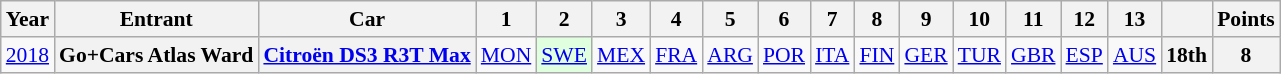<table class="wikitable" style="text-align:center; font-size:90%">
<tr>
<th>Year</th>
<th>Entrant</th>
<th>Car</th>
<th>1</th>
<th>2</th>
<th>3</th>
<th>4</th>
<th>5</th>
<th>6</th>
<th>7</th>
<th>8</th>
<th>9</th>
<th>10</th>
<th>11</th>
<th>12</th>
<th>13</th>
<th></th>
<th>Points</th>
</tr>
<tr>
<td><a href='#'>2018</a></td>
<th>Go+Cars Atlas Ward</th>
<th><a href='#'>Citroën DS3 R3T Max</a></th>
<td><a href='#'>MON</a></td>
<td style="background:#DFFFDF;"><a href='#'>SWE</a><br></td>
<td><a href='#'>MEX</a></td>
<td><a href='#'>FRA</a></td>
<td><a href='#'>ARG</a></td>
<td><a href='#'>POR</a></td>
<td><a href='#'>ITA</a></td>
<td><a href='#'>FIN</a></td>
<td><a href='#'>GER</a></td>
<td><a href='#'>TUR</a></td>
<td><a href='#'>GBR</a></td>
<td><a href='#'>ESP</a></td>
<td><a href='#'>AUS</a></td>
<th>18th</th>
<th>8</th>
</tr>
</table>
